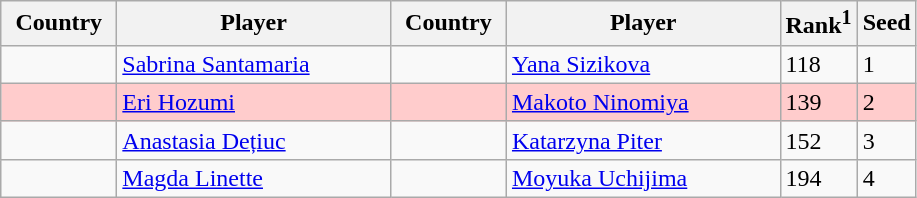<table class="sortable wikitable">
<tr>
<th width="70">Country</th>
<th width="175">Player</th>
<th width="70">Country</th>
<th width="175">Player</th>
<th>Rank<sup>1</sup></th>
<th>Seed</th>
</tr>
<tr>
<td></td>
<td><a href='#'>Sabrina Santamaria</a></td>
<td></td>
<td><a href='#'>Yana Sizikova</a></td>
<td>118</td>
<td>1</td>
</tr>
<tr style="background:#fcc;">
<td></td>
<td><a href='#'>Eri Hozumi</a></td>
<td></td>
<td><a href='#'>Makoto Ninomiya</a></td>
<td>139</td>
<td>2</td>
</tr>
<tr>
<td></td>
<td><a href='#'>Anastasia Dețiuc</a></td>
<td></td>
<td><a href='#'>Katarzyna Piter</a></td>
<td>152</td>
<td>3</td>
</tr>
<tr>
<td></td>
<td><a href='#'>Magda Linette</a></td>
<td></td>
<td><a href='#'>Moyuka Uchijima</a></td>
<td>194</td>
<td>4</td>
</tr>
</table>
